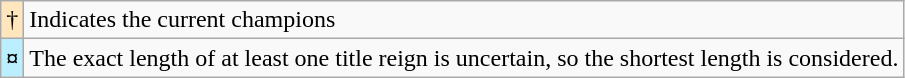<table class="wikitable">
<tr>
<td style="background-color:#ffe6bd">†</td>
<td>Indicates the current champions</td>
</tr>
<tr>
<th style="background-color:#bbeeff">¤</th>
<td>The exact length of at least one title reign is uncertain, so the shortest length is considered.</td>
</tr>
</table>
